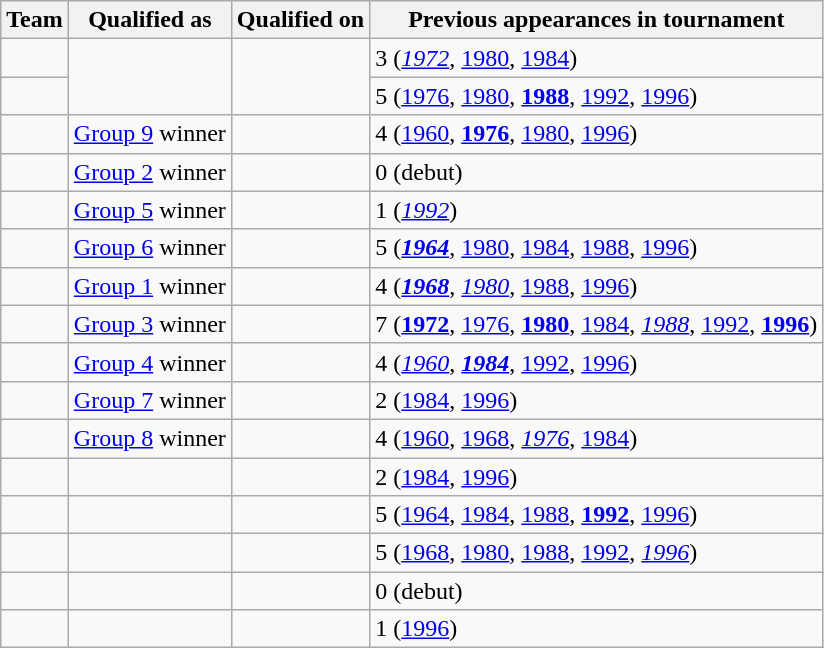<table class="wikitable sortable">
<tr>
<th>Team</th>
<th>Qualified as</th>
<th>Qualified on</th>
<th data-sort-type="number">Previous appearances in tournament</th>
</tr>
<tr>
<td></td>
<td rowspan="2"></td>
<td rowspan="2"></td>
<td>3 (<em><a href='#'>1972</a></em>, <a href='#'>1980</a>, <a href='#'>1984</a>)</td>
</tr>
<tr>
<td></td>
<td>5 (<a href='#'>1976</a>, <a href='#'>1980</a>, <strong><a href='#'>1988</a></strong>, <a href='#'>1992</a>, <a href='#'>1996</a>)</td>
</tr>
<tr>
<td></td>
<td><a href='#'>Group 9</a> winner</td>
<td></td>
<td>4 (<a href='#'>1960</a>, <strong><a href='#'>1976</a></strong>, <a href='#'>1980</a>, <a href='#'>1996</a>)</td>
</tr>
<tr>
<td></td>
<td><a href='#'>Group 2</a> winner</td>
<td></td>
<td>0 (debut)</td>
</tr>
<tr>
<td></td>
<td><a href='#'>Group 5</a> winner</td>
<td></td>
<td>1 (<em><a href='#'>1992</a></em>)</td>
</tr>
<tr>
<td></td>
<td><a href='#'>Group 6</a> winner</td>
<td></td>
<td>5 (<strong><em><a href='#'>1964</a></em></strong>, <a href='#'>1980</a>, <a href='#'>1984</a>, <a href='#'>1988</a>, <a href='#'>1996</a>)</td>
</tr>
<tr>
<td></td>
<td><a href='#'>Group 1</a> winner</td>
<td></td>
<td>4 (<strong><em><a href='#'>1968</a></em></strong>, <em><a href='#'>1980</a></em>, <a href='#'>1988</a>, <a href='#'>1996</a>)</td>
</tr>
<tr>
<td></td>
<td><a href='#'>Group 3</a> winner</td>
<td></td>
<td>7 (<strong><a href='#'>1972</a></strong>, <a href='#'>1976</a>, <strong><a href='#'>1980</a></strong>, <a href='#'>1984</a>, <em><a href='#'>1988</a></em>, <a href='#'>1992</a>, <strong><a href='#'>1996</a></strong>)</td>
</tr>
<tr>
<td></td>
<td><a href='#'>Group 4</a> winner</td>
<td></td>
<td>4 (<em><a href='#'>1960</a></em>, <strong><em><a href='#'>1984</a></em></strong>, <a href='#'>1992</a>, <a href='#'>1996</a>)</td>
</tr>
<tr>
<td></td>
<td><a href='#'>Group 7</a> winner</td>
<td></td>
<td>2 (<a href='#'>1984</a>, <a href='#'>1996</a>)</td>
</tr>
<tr>
<td></td>
<td><a href='#'>Group 8</a> winner</td>
<td></td>
<td>4 (<a href='#'>1960</a>, <a href='#'>1968</a>, <em><a href='#'>1976</a></em>, <a href='#'>1984</a>)</td>
</tr>
<tr>
<td></td>
<td></td>
<td></td>
<td>2 (<a href='#'>1984</a>, <a href='#'>1996</a>)</td>
</tr>
<tr>
<td></td>
<td></td>
<td></td>
<td>5 (<a href='#'>1964</a>, <a href='#'>1984</a>, <a href='#'>1988</a>, <strong><a href='#'>1992</a></strong>, <a href='#'>1996</a>)</td>
</tr>
<tr>
<td></td>
<td></td>
<td></td>
<td>5 (<a href='#'>1968</a>, <a href='#'>1980</a>, <a href='#'>1988</a>, <a href='#'>1992</a>, <em><a href='#'>1996</a></em>)</td>
</tr>
<tr>
<td></td>
<td></td>
<td></td>
<td>0 (debut)</td>
</tr>
<tr>
<td></td>
<td></td>
<td></td>
<td>1 (<a href='#'>1996</a>)</td>
</tr>
</table>
